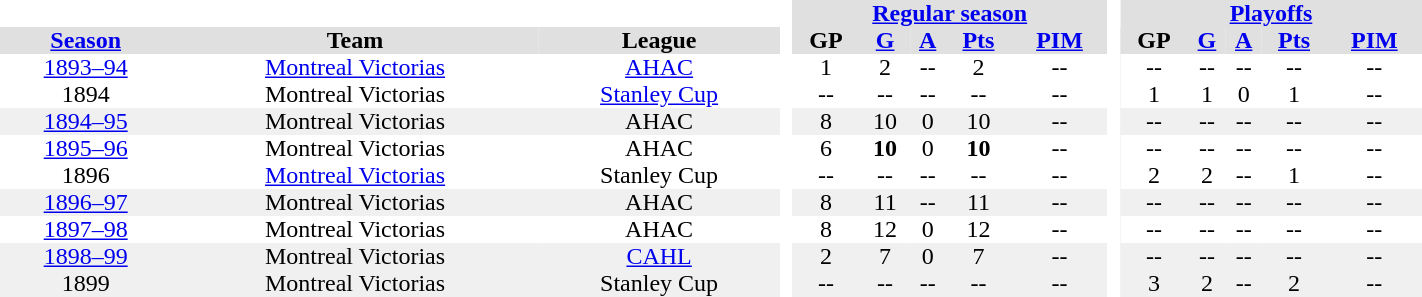<table BORDER="0" CELLPADDING="0" CELLSPACING="0" width="75%">
<tr bgcolor="#e0e0e0">
<th colspan="3" bgcolor="#ffffff"> </th>
<th rowspan="99" bgcolor="#ffffff"> </th>
<th colspan="5"><a href='#'>Regular season</a></th>
<th rowspan="99" bgcolor="#ffffff"> </th>
<th colspan="5"><a href='#'>Playoffs</a></th>
</tr>
<tr bgcolor="#e0e0e0">
<th><a href='#'>Season</a></th>
<th>Team</th>
<th>League</th>
<th>GP</th>
<th><a href='#'>G</a></th>
<th><a href='#'>A</a></th>
<th><a href='#'>Pts</a></th>
<th><a href='#'>PIM</a></th>
<th>GP</th>
<th><a href='#'>G</a></th>
<th><a href='#'>A</a></th>
<th><a href='#'>Pts</a></th>
<th><a href='#'>PIM</a></th>
</tr>
<tr ALIGN="center">
<td><a href='#'>1893–94</a></td>
<td><a href='#'>Montreal Victorias</a></td>
<td><a href='#'>AHAC</a></td>
<td>1</td>
<td>2</td>
<td>--</td>
<td>2</td>
<td>--</td>
<td>--</td>
<td>--</td>
<td>--</td>
<td>--</td>
<td>--</td>
</tr>
<tr ALIGN="center">
<td>1894</td>
<td>Montreal Victorias</td>
<td><a href='#'>Stanley Cup</a></td>
<td>--</td>
<td>--</td>
<td>--</td>
<td>--</td>
<td>--</td>
<td>1</td>
<td>1</td>
<td>0</td>
<td>1</td>
<td>--</td>
</tr>
<tr ALIGN="center" bgcolor="#f0f0f0">
<td><a href='#'>1894–95</a></td>
<td>Montreal Victorias</td>
<td>AHAC</td>
<td>8</td>
<td>10</td>
<td>0</td>
<td>10</td>
<td>--</td>
<td>--</td>
<td>--</td>
<td>--</td>
<td>--</td>
<td>--</td>
</tr>
<tr ALIGN="center">
<td><a href='#'>1895–96</a></td>
<td>Montreal Victorias</td>
<td>AHAC</td>
<td>6</td>
<td><strong>10</strong></td>
<td>0</td>
<td><strong>10</strong></td>
<td>--</td>
<td>--</td>
<td>--</td>
<td>--</td>
<td>--</td>
<td>--</td>
</tr>
<tr ALIGN="center">
<td>1896</td>
<td><a href='#'>Montreal Victorias</a></td>
<td>Stanley Cup</td>
<td>--</td>
<td>--</td>
<td>--</td>
<td>--</td>
<td>--</td>
<td>2</td>
<td>2</td>
<td>--</td>
<td>1</td>
<td>--</td>
</tr>
<tr ALIGN="center" bgcolor="#f0f0f0">
<td><a href='#'>1896–97</a></td>
<td>Montreal Victorias</td>
<td>AHAC</td>
<td>8</td>
<td>11</td>
<td>--</td>
<td>11</td>
<td>--</td>
<td>--</td>
<td>--</td>
<td>--</td>
<td>--</td>
<td>--</td>
</tr>
<tr ALIGN="center">
<td><a href='#'>1897–98</a></td>
<td>Montreal Victorias</td>
<td>AHAC</td>
<td>8</td>
<td>12</td>
<td>0</td>
<td>12</td>
<td>--</td>
<td>--</td>
<td>--</td>
<td>--</td>
<td>--</td>
<td>--</td>
</tr>
<tr ALIGN="center" bgcolor="#f0f0f0">
<td><a href='#'>1898–99</a></td>
<td>Montreal Victorias</td>
<td><a href='#'>CAHL</a></td>
<td>2</td>
<td>7</td>
<td>0</td>
<td>7</td>
<td>--</td>
<td>--</td>
<td>--</td>
<td>--</td>
<td>--</td>
<td>--</td>
</tr>
<tr ALIGN="center" bgcolor="#f0f0f0">
<td>1899</td>
<td>Montreal Victorias</td>
<td>Stanley Cup</td>
<td>--</td>
<td>--</td>
<td>--</td>
<td>--</td>
<td>--</td>
<td>3</td>
<td>2</td>
<td>--</td>
<td>2</td>
<td>--</td>
</tr>
<tr ALIGN="center">
</tr>
<tr bgcolor="#e0e0e0">
</tr>
</table>
